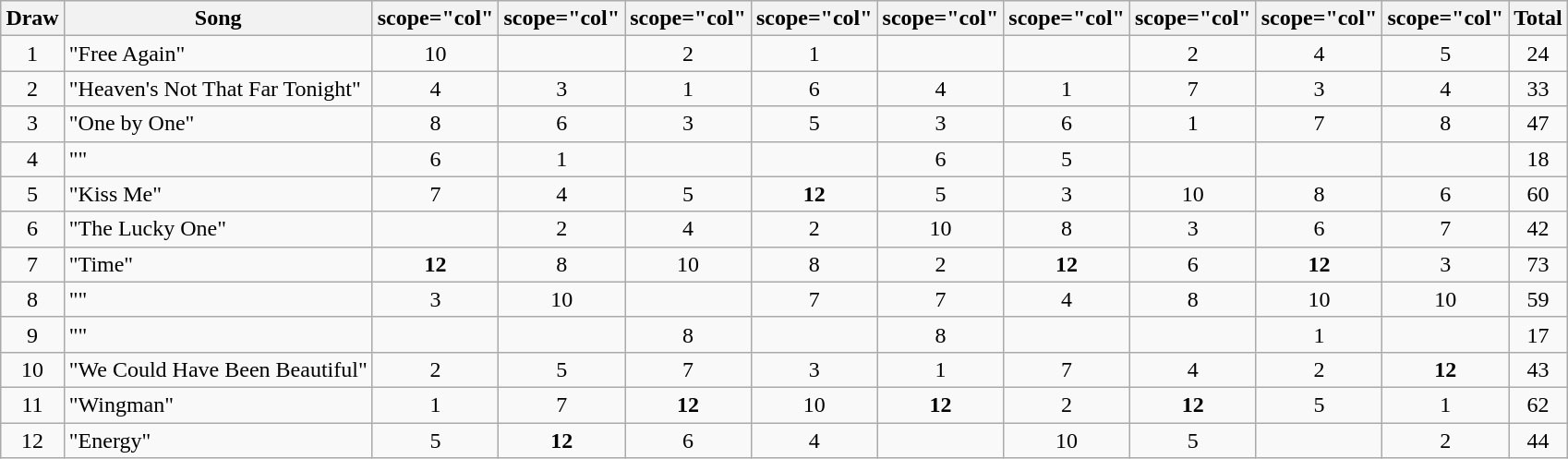<table class="wikitable collapsible" style="margin: 1em auto 1em auto; text-align:center;">
<tr>
<th>Draw</th>
<th>Song</th>
<th>scope="col" </th>
<th>scope="col" </th>
<th>scope="col" </th>
<th>scope="col" </th>
<th>scope="col" </th>
<th>scope="col" </th>
<th>scope="col" </th>
<th>scope="col" </th>
<th>scope="col" </th>
<th>Total</th>
</tr>
<tr>
<td>1</td>
<td align="left">"Free Again"</td>
<td>10</td>
<td></td>
<td>2</td>
<td>1</td>
<td></td>
<td></td>
<td>2</td>
<td>4</td>
<td>5</td>
<td>24</td>
</tr>
<tr>
<td>2</td>
<td align="left">"Heaven's Not That Far Tonight"</td>
<td>4</td>
<td>3</td>
<td>1</td>
<td>6</td>
<td>4</td>
<td>1</td>
<td>7</td>
<td>3</td>
<td>4</td>
<td>33</td>
</tr>
<tr>
<td>3</td>
<td align="left">"One by One"</td>
<td>8</td>
<td>6</td>
<td>3</td>
<td>5</td>
<td>3</td>
<td>6</td>
<td>1</td>
<td>7</td>
<td>8</td>
<td>47</td>
</tr>
<tr>
<td>4</td>
<td align="left">""</td>
<td>6</td>
<td>1</td>
<td></td>
<td></td>
<td>6</td>
<td>5</td>
<td></td>
<td></td>
<td></td>
<td>18</td>
</tr>
<tr>
<td>5</td>
<td align="left">"Kiss Me"</td>
<td>7</td>
<td>4</td>
<td>5</td>
<td><strong>12</strong></td>
<td>5</td>
<td>3</td>
<td>10</td>
<td>8</td>
<td>6</td>
<td>60</td>
</tr>
<tr>
<td>6</td>
<td align="left">"The Lucky One"</td>
<td></td>
<td>2</td>
<td>4</td>
<td>2</td>
<td>10</td>
<td>8</td>
<td>3</td>
<td>6</td>
<td>7</td>
<td>42</td>
</tr>
<tr>
<td>7</td>
<td align="left">"Time"</td>
<td><strong>12</strong></td>
<td>8</td>
<td>10</td>
<td>8</td>
<td>2</td>
<td><strong>12</strong></td>
<td>6</td>
<td><strong>12</strong></td>
<td>3</td>
<td>73</td>
</tr>
<tr>
<td>8</td>
<td align="left">""</td>
<td>3</td>
<td>10</td>
<td></td>
<td>7</td>
<td>7</td>
<td>4</td>
<td>8</td>
<td>10</td>
<td>10</td>
<td>59</td>
</tr>
<tr>
<td>9</td>
<td align="left">""</td>
<td></td>
<td></td>
<td>8</td>
<td></td>
<td>8</td>
<td></td>
<td></td>
<td>1</td>
<td></td>
<td>17</td>
</tr>
<tr>
<td>10</td>
<td align="left">"We Could Have Been Beautiful"</td>
<td>2</td>
<td>5</td>
<td>7</td>
<td>3</td>
<td>1</td>
<td>7</td>
<td>4</td>
<td>2</td>
<td><strong>12</strong></td>
<td>43</td>
</tr>
<tr>
<td>11</td>
<td align="left">"Wingman"</td>
<td>1</td>
<td>7</td>
<td><strong>12</strong></td>
<td>10</td>
<td><strong>12</strong></td>
<td>2</td>
<td><strong>12</strong></td>
<td>5</td>
<td>1</td>
<td>62</td>
</tr>
<tr>
<td>12</td>
<td align="left">"Energy"</td>
<td>5</td>
<td><strong>12</strong></td>
<td>6</td>
<td>4</td>
<td></td>
<td>10</td>
<td>5</td>
<td></td>
<td>2</td>
<td>44</td>
</tr>
</table>
